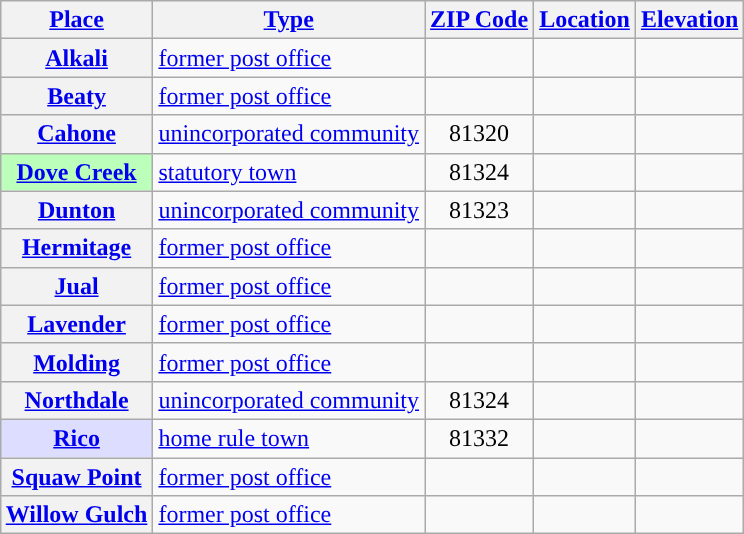<table class="wikitable sortable  plainrowheaders" style="margin:auto;">
<tr>
<th scope=col><a href='#'>Place</a></th>
<th scope=col><a href='#'>Type</a></th>
<th scope=col><a href='#'>ZIP Code</a></th>
<th scope=col><a href='#'>Location</a></th>
<th scope=col><a href='#'>Elevation</a></th>
</tr>
<tr>
<th scope=row><a href='#'>Alkali</a></th>
<td><a href='#'>former post office</a></td>
<td align=center></td>
<td></td>
<td></td>
</tr>
<tr>
<th scope=row><a href='#'>Beaty</a></th>
<td><a href='#'>former post office</a></td>
<td align=center></td>
<td></td>
<td></td>
</tr>
<tr>
<th scope=row><a href='#'>Cahone</a></th>
<td><a href='#'>unincorporated community</a></td>
<td align=center>81320</td>
<td></td>
<td align=right></td>
</tr>
<tr>
<th scope=row style="background:#BBFFBB;"><a href='#'>Dove Creek</a></th>
<td><a href='#'>statutory town</a></td>
<td align=center>81324</td>
<td></td>
<td align=right></td>
</tr>
<tr>
<th scope=row><a href='#'>Dunton</a></th>
<td><a href='#'>unincorporated community</a></td>
<td align=center>81323</td>
<td></td>
<td align=right></td>
</tr>
<tr>
<th scope=row><a href='#'>Hermitage</a></th>
<td><a href='#'>former post office</a></td>
<td align=center></td>
<td></td>
<td></td>
</tr>
<tr>
<th scope=row><a href='#'>Jual</a></th>
<td><a href='#'>former post office</a></td>
<td align=center></td>
<td></td>
<td></td>
</tr>
<tr>
<th scope=row><a href='#'>Lavender</a></th>
<td><a href='#'>former post office</a></td>
<td align=center></td>
<td></td>
<td></td>
</tr>
<tr>
<th scope=row><a href='#'>Molding</a></th>
<td><a href='#'>former post office</a></td>
<td align=center></td>
<td></td>
<td></td>
</tr>
<tr>
<th scope=row><a href='#'>Northdale</a></th>
<td><a href='#'>unincorporated community</a></td>
<td align=center>81324</td>
<td></td>
<td align=right></td>
</tr>
<tr>
<th scope=row style="background:#DDDDFF;"><a href='#'>Rico</a></th>
<td><a href='#'>home rule town</a></td>
<td align=center>81332</td>
<td></td>
<td align=right></td>
</tr>
<tr>
<th scope=row><a href='#'>Squaw Point</a></th>
<td><a href='#'>former post office</a></td>
<td align=center></td>
<td></td>
<td></td>
</tr>
<tr>
<th scope=row><a href='#'>Willow Gulch</a></th>
<td><a href='#'>former post office</a></td>
<td align=center></td>
<td></td>
<td></td>
</tr>
</table>
